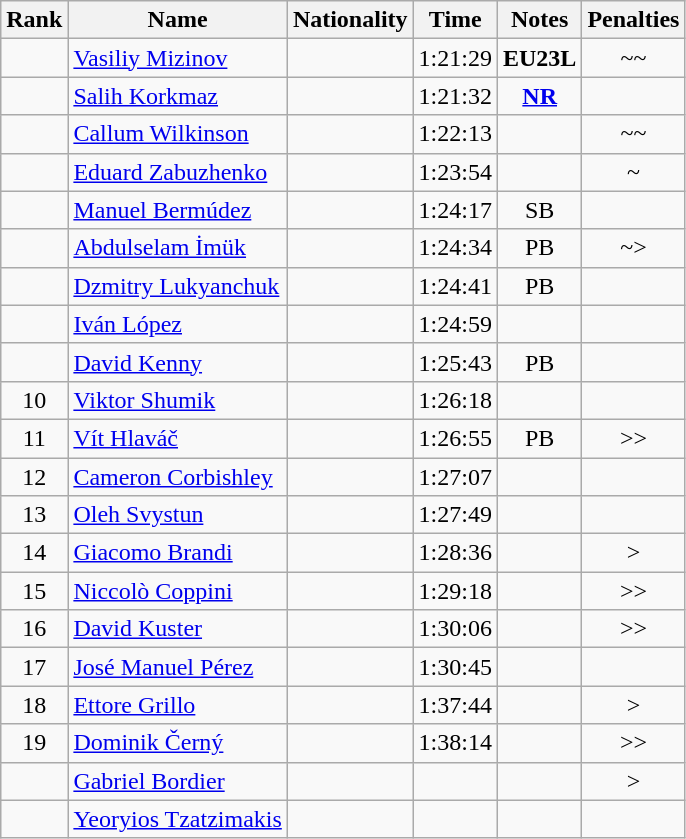<table class="wikitable sortable" style="text-align:center">
<tr>
<th>Rank</th>
<th>Name</th>
<th>Nationality</th>
<th>Time</th>
<th>Notes</th>
<th>Penalties</th>
</tr>
<tr>
<td></td>
<td align=left><a href='#'>Vasiliy Mizinov</a></td>
<td align=left></td>
<td>1:21:29</td>
<td><strong>EU23L</strong></td>
<td>~~</td>
</tr>
<tr>
<td></td>
<td align=left><a href='#'>Salih Korkmaz</a></td>
<td align=left></td>
<td>1:21:32</td>
<td><strong><a href='#'>NR</a></strong></td>
<td></td>
</tr>
<tr>
<td></td>
<td align=left><a href='#'>Callum Wilkinson</a></td>
<td align=left></td>
<td>1:22:13</td>
<td></td>
<td>~~</td>
</tr>
<tr>
<td></td>
<td align=left><a href='#'>Eduard Zabuzhenko</a></td>
<td align=left></td>
<td>1:23:54</td>
<td></td>
<td>~</td>
</tr>
<tr>
<td></td>
<td align=left><a href='#'>Manuel Bermúdez</a></td>
<td align=left></td>
<td>1:24:17</td>
<td>SB</td>
<td></td>
</tr>
<tr>
<td></td>
<td align=left><a href='#'>Abdulselam İmük</a></td>
<td align=left></td>
<td>1:24:34</td>
<td>PB</td>
<td>~></td>
</tr>
<tr>
<td></td>
<td align=left><a href='#'>Dzmitry Lukyanchuk</a></td>
<td align=left></td>
<td>1:24:41</td>
<td>PB</td>
<td></td>
</tr>
<tr>
<td></td>
<td align=left><a href='#'>Iván López</a></td>
<td align=left></td>
<td>1:24:59</td>
<td></td>
<td></td>
</tr>
<tr>
<td></td>
<td align=left><a href='#'>David Kenny</a></td>
<td align=left></td>
<td>1:25:43</td>
<td>PB</td>
<td></td>
</tr>
<tr>
<td>10</td>
<td align=left><a href='#'>Viktor Shumik</a></td>
<td align=left></td>
<td>1:26:18</td>
<td></td>
<td></td>
</tr>
<tr>
<td>11</td>
<td align=left><a href='#'>Vít Hlaváč</a></td>
<td align=left></td>
<td>1:26:55</td>
<td>PB</td>
<td>>></td>
</tr>
<tr>
<td>12</td>
<td align=left><a href='#'>Cameron Corbishley</a></td>
<td align=left></td>
<td>1:27:07</td>
<td></td>
<td></td>
</tr>
<tr>
<td>13</td>
<td align=left><a href='#'>Oleh Svystun</a></td>
<td align=left></td>
<td>1:27:49</td>
<td></td>
<td></td>
</tr>
<tr>
<td>14</td>
<td align=left><a href='#'>Giacomo Brandi</a></td>
<td align=left></td>
<td>1:28:36</td>
<td></td>
<td>></td>
</tr>
<tr>
<td>15</td>
<td align=left><a href='#'>Niccolò Coppini</a></td>
<td align=left></td>
<td>1:29:18</td>
<td></td>
<td>>></td>
</tr>
<tr>
<td>16</td>
<td align=left><a href='#'>David Kuster</a></td>
<td align=left></td>
<td>1:30:06</td>
<td></td>
<td>>></td>
</tr>
<tr>
<td>17</td>
<td align=left><a href='#'>José Manuel Pérez</a></td>
<td align=left></td>
<td>1:30:45</td>
<td></td>
<td></td>
</tr>
<tr>
<td>18</td>
<td align=left><a href='#'>Ettore Grillo</a></td>
<td align=left></td>
<td>1:37:44</td>
<td></td>
<td>></td>
</tr>
<tr>
<td>19</td>
<td align=left><a href='#'>Dominik Černý</a></td>
<td align=left></td>
<td>1:38:14</td>
<td></td>
<td>>></td>
</tr>
<tr>
<td></td>
<td align=left><a href='#'>Gabriel Bordier</a></td>
<td align=left></td>
<td></td>
<td></td>
<td>></td>
</tr>
<tr>
<td></td>
<td align=left><a href='#'>Yeoryios Tzatzimakis</a></td>
<td align=left></td>
<td></td>
<td></td>
<td></td>
</tr>
</table>
